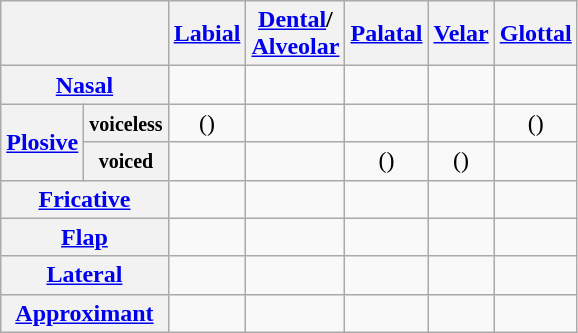<table class="wikitable" style="text-align:center">
<tr>
<th colspan="2"></th>
<th><a href='#'>Labial</a></th>
<th><a href='#'>Dental</a>/<br><a href='#'>Alveolar</a></th>
<th><a href='#'>Palatal</a></th>
<th><a href='#'>Velar</a></th>
<th><a href='#'>Glottal</a></th>
</tr>
<tr>
<th colspan="2"><a href='#'>Nasal</a></th>
<td></td>
<td></td>
<td></td>
<td></td>
<td></td>
</tr>
<tr>
<th rowspan="2"><a href='#'>Plosive</a></th>
<th><small>voiceless</small></th>
<td>()</td>
<td></td>
<td></td>
<td></td>
<td>()</td>
</tr>
<tr>
<th><small>voiced</small></th>
<td></td>
<td></td>
<td>()</td>
<td>()</td>
<td></td>
</tr>
<tr>
<th colspan="2"><a href='#'>Fricative</a></th>
<td></td>
<td></td>
<td></td>
<td></td>
<td></td>
</tr>
<tr>
<th colspan="2"><a href='#'>Flap</a></th>
<td></td>
<td></td>
<td></td>
<td></td>
<td></td>
</tr>
<tr>
<th colspan="2"><a href='#'>Lateral</a></th>
<td></td>
<td></td>
<td></td>
<td></td>
<td></td>
</tr>
<tr>
<th colspan="2"><a href='#'>Approximant</a></th>
<td></td>
<td></td>
<td></td>
<td></td>
<td></td>
</tr>
</table>
